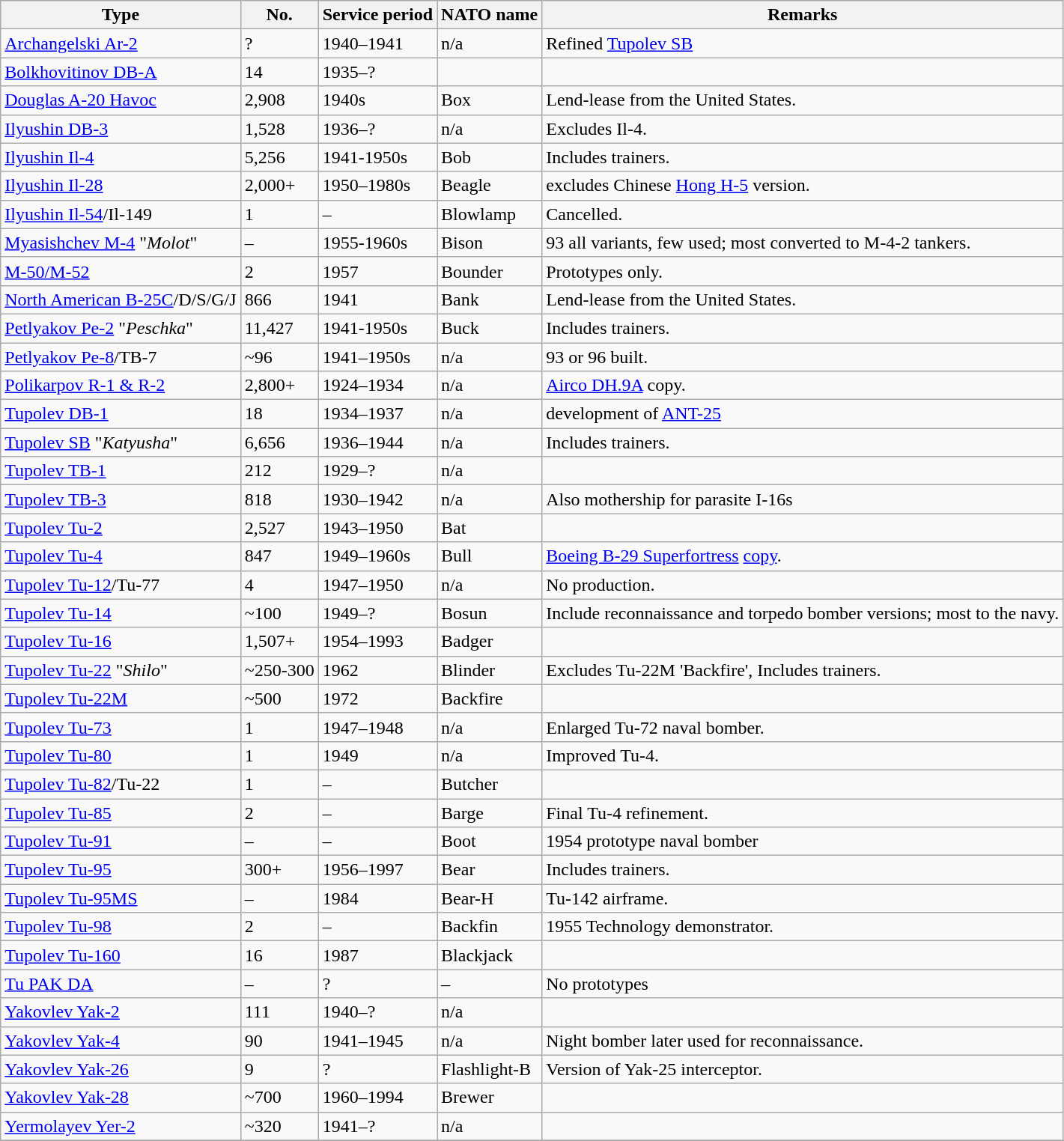<table class="wikitable sortable">
<tr>
<th>Type</th>
<th>No.</th>
<th>Service period</th>
<th>NATO name</th>
<th>Remarks</th>
</tr>
<tr>
<td><a href='#'>Archangelski Ar-2</a></td>
<td>?</td>
<td>1940–1941</td>
<td>n/a</td>
<td>Refined <a href='#'>Tupolev SB</a></td>
</tr>
<tr>
<td><a href='#'>Bolkhovitinov DB-A</a></td>
<td>14</td>
<td>1935–?</td>
<td></td>
</tr>
<tr>
<td><a href='#'>Douglas A-20 Havoc</a></td>
<td>2,908</td>
<td>1940s</td>
<td>Box</td>
<td>Lend-lease from the United States.</td>
</tr>
<tr>
<td><a href='#'>Ilyushin DB-3</a></td>
<td>1,528</td>
<td>1936–?</td>
<td>n/a</td>
<td>Excludes Il-4.</td>
</tr>
<tr>
<td><a href='#'>Ilyushin Il-4</a></td>
<td>5,256</td>
<td>1941-1950s</td>
<td>Bob</td>
<td>Includes trainers.</td>
</tr>
<tr>
<td><a href='#'>Ilyushin Il-28</a></td>
<td>2,000+</td>
<td>1950–1980s</td>
<td>Beagle</td>
<td>excludes Chinese <a href='#'>Hong H-5</a> version.</td>
</tr>
<tr>
<td><a href='#'>Ilyushin Il-54</a>/Il-149</td>
<td>1</td>
<td>–</td>
<td>Blowlamp</td>
<td>Cancelled.</td>
</tr>
<tr>
<td><a href='#'>Myasishchev M-4</a> "<em>Molot</em>"</td>
<td>–</td>
<td>1955-1960s</td>
<td>Bison</td>
<td>93 all variants, few used; most converted to M-4-2 tankers.</td>
</tr>
<tr>
<td><a href='#'>M-50/M-52</a></td>
<td>2</td>
<td>1957</td>
<td>Bounder</td>
<td>Prototypes only.</td>
</tr>
<tr>
<td><a href='#'>North American B-25C</a>/D/S/G/J</td>
<td>866</td>
<td>1941</td>
<td>Bank</td>
<td>Lend-lease from the United States.</td>
</tr>
<tr>
<td><a href='#'>Petlyakov Pe-2</a> "<em>Peschka</em>"</td>
<td>11,427</td>
<td>1941-1950s</td>
<td>Buck</td>
<td>Includes trainers.</td>
</tr>
<tr>
<td><a href='#'>Petlyakov Pe-8</a>/TB-7</td>
<td>~96</td>
<td>1941–1950s</td>
<td>n/a</td>
<td>93 or 96 built.</td>
</tr>
<tr>
<td><a href='#'>Polikarpov R-1 & R-2</a></td>
<td>2,800+</td>
<td>1924–1934</td>
<td>n/a</td>
<td><a href='#'>Airco DH.9A</a> copy.</td>
</tr>
<tr>
<td><a href='#'>Tupolev DB-1</a></td>
<td>18</td>
<td>1934–1937</td>
<td>n/a</td>
<td>development of <a href='#'>ANT-25</a></td>
</tr>
<tr>
<td><a href='#'>Tupolev SB</a> "<em>Katyusha</em>"</td>
<td>6,656</td>
<td>1936–1944</td>
<td>n/a</td>
<td>Includes trainers.</td>
</tr>
<tr>
<td><a href='#'>Tupolev TB-1</a></td>
<td>212</td>
<td>1929–?</td>
<td>n/a</td>
<td></td>
</tr>
<tr>
<td><a href='#'>Tupolev TB-3</a></td>
<td>818</td>
<td>1930–1942</td>
<td>n/a</td>
<td>Also mothership for parasite I-16s</td>
</tr>
<tr>
<td><a href='#'>Tupolev Tu-2</a></td>
<td>2,527</td>
<td>1943–1950</td>
<td>Bat</td>
<td></td>
</tr>
<tr>
<td><a href='#'>Tupolev Tu-4</a></td>
<td>847</td>
<td>1949–1960s</td>
<td>Bull</td>
<td><a href='#'>Boeing B-29 Superfortress</a> <a href='#'>copy</a>.</td>
</tr>
<tr>
<td><a href='#'>Tupolev Tu-12</a>/Tu-77</td>
<td>4</td>
<td>1947–1950</td>
<td>n/a</td>
<td>No production.</td>
</tr>
<tr>
<td><a href='#'>Tupolev Tu-14</a></td>
<td>~100</td>
<td>1949–?</td>
<td>Bosun</td>
<td>Include reconnaissance and torpedo bomber versions; most to the navy.</td>
</tr>
<tr>
<td><a href='#'>Tupolev Tu-16</a></td>
<td>1,507+</td>
<td>1954–1993</td>
<td>Badger</td>
<td></td>
</tr>
<tr>
<td><a href='#'>Tupolev Tu-22</a> "<em>Shilo</em>"</td>
<td>~250-300</td>
<td>1962</td>
<td>Blinder</td>
<td>Excludes Tu-22M 'Backfire', Includes trainers.</td>
</tr>
<tr>
<td><a href='#'>Tupolev Tu-22M</a></td>
<td>~500</td>
<td>1972</td>
<td>Backfire</td>
<td></td>
</tr>
<tr>
<td><a href='#'>Tupolev Tu-73</a></td>
<td>1</td>
<td>1947–1948</td>
<td>n/a</td>
<td>Enlarged Tu-72 naval bomber.</td>
</tr>
<tr>
<td><a href='#'>Tupolev Tu-80</a></td>
<td>1</td>
<td>1949</td>
<td>n/a</td>
<td>Improved Tu-4.</td>
</tr>
<tr>
<td><a href='#'>Tupolev Tu-82</a>/Tu-22</td>
<td>1</td>
<td>–</td>
<td>Butcher</td>
<td></td>
</tr>
<tr>
<td><a href='#'>Tupolev Tu-85</a></td>
<td>2</td>
<td>–</td>
<td>Barge</td>
<td>Final Tu-4 refinement.</td>
</tr>
<tr>
<td><a href='#'>Tupolev Tu-91</a></td>
<td>–</td>
<td>–</td>
<td>Boot</td>
<td>1954 prototype naval bomber</td>
</tr>
<tr>
<td><a href='#'>Tupolev Tu-95</a></td>
<td>300+</td>
<td>1956–1997</td>
<td>Bear</td>
<td>Includes trainers.</td>
</tr>
<tr>
<td><a href='#'>Tupolev Tu-95MS</a></td>
<td>–</td>
<td>1984</td>
<td>Bear-H</td>
<td>Tu-142 airframe.</td>
</tr>
<tr>
<td><a href='#'>Tupolev Tu-98</a></td>
<td>2</td>
<td>–</td>
<td>Backfin</td>
<td>1955 Technology demonstrator.</td>
</tr>
<tr>
<td><a href='#'>Tupolev Tu-160</a></td>
<td>16</td>
<td>1987</td>
<td>Blackjack</td>
<td></td>
</tr>
<tr>
<td><a href='#'>Tu PAK DA</a></td>
<td>–</td>
<td>?</td>
<td>–</td>
<td>No prototypes</td>
</tr>
<tr>
<td><a href='#'>Yakovlev Yak-2</a></td>
<td>111</td>
<td>1940–?</td>
<td>n/a</td>
<td></td>
</tr>
<tr>
<td><a href='#'>Yakovlev Yak-4</a></td>
<td>90</td>
<td>1941–1945</td>
<td>n/a</td>
<td>Night bomber later used for reconnaissance.</td>
</tr>
<tr>
<td><a href='#'>Yakovlev Yak-26</a></td>
<td>9</td>
<td>?</td>
<td>Flashlight-B</td>
<td>Version of Yak-25 interceptor.</td>
</tr>
<tr>
<td><a href='#'>Yakovlev Yak-28</a></td>
<td>~700</td>
<td>1960–1994</td>
<td>Brewer</td>
<td></td>
</tr>
<tr>
<td><a href='#'>Yermolayev Yer-2</a></td>
<td>~320</td>
<td>1941–?</td>
<td>n/a</td>
<td></td>
</tr>
<tr>
</tr>
</table>
